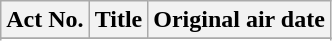<table class ="wikitable plainrowheaders">
<tr>
<th>Act No.</th>
<th>Title</th>
<th>Original air date</th>
</tr>
<tr>
</tr>
<tr>
</tr>
</table>
